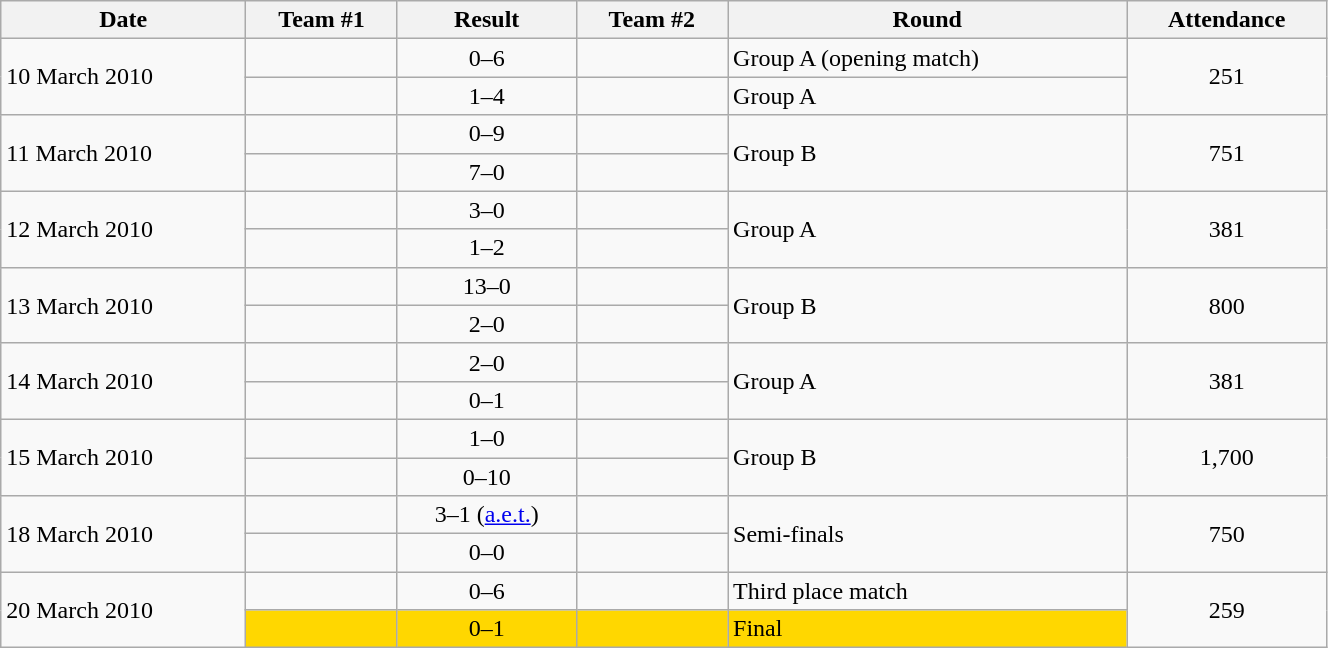<table class="wikitable"  style="text-align:left; width:70%;">
<tr>
<th>Date</th>
<th>Team #1</th>
<th>Result</th>
<th>Team #2</th>
<th>Round</th>
<th>Attendance</th>
</tr>
<tr>
<td rowspan=2>10 March 2010</td>
<td></td>
<td style="text-align:center;">0–6</td>
<td></td>
<td>Group A (opening match)</td>
<td rowspan=2 style="text-align:center;">251</td>
</tr>
<tr>
<td></td>
<td style="text-align:center;">1–4</td>
<td></td>
<td>Group A</td>
</tr>
<tr>
<td rowspan=2>11 March 2010</td>
<td></td>
<td style="text-align:center;">0–9</td>
<td></td>
<td rowspan=2>Group B</td>
<td rowspan=2 style="text-align:center;">751</td>
</tr>
<tr>
<td></td>
<td style="text-align:center;">7–0</td>
<td></td>
</tr>
<tr>
<td rowspan=2>12 March 2010</td>
<td></td>
<td style="text-align:center;">3–0</td>
<td></td>
<td rowspan=2>Group A</td>
<td rowspan=2 style="text-align:center;">381</td>
</tr>
<tr>
<td></td>
<td style="text-align:center;">1–2</td>
<td></td>
</tr>
<tr>
<td rowspan=2>13 March 2010</td>
<td></td>
<td style="text-align:center;">13–0</td>
<td></td>
<td rowspan=2>Group B</td>
<td rowspan=2 style="text-align:center;">800</td>
</tr>
<tr>
<td></td>
<td style="text-align:center;">2–0</td>
<td></td>
</tr>
<tr>
<td rowspan=2>14 March 2010</td>
<td></td>
<td style="text-align:center;">2–0</td>
<td></td>
<td rowspan=2>Group A</td>
<td rowspan=2 style="text-align:center;">381</td>
</tr>
<tr>
<td></td>
<td style="text-align:center;">0–1</td>
<td></td>
</tr>
<tr>
<td rowspan=2>15 March 2010</td>
<td></td>
<td style="text-align:center;">1–0</td>
<td></td>
<td rowspan=2>Group B</td>
<td rowspan=2 style="text-align:center;">1,700</td>
</tr>
<tr>
<td></td>
<td style="text-align:center;">0–10</td>
<td></td>
</tr>
<tr>
<td rowspan=2>18 March 2010</td>
<td></td>
<td style="text-align:center;">3–1 (<a href='#'>a.e.t.</a>)</td>
<td></td>
<td rowspan=2>Semi-finals</td>
<td rowspan=2 style="text-align:center;">750</td>
</tr>
<tr>
<td></td>
<td style="text-align:center;">0–0 </td>
<td></td>
</tr>
<tr>
<td rowspan=2>20 March 2010</td>
<td></td>
<td style="text-align:center;">0–6</td>
<td></td>
<td>Third place match</td>
<td rowspan=2 style="text-align:center;">259</td>
</tr>
<tr bgcolor=gold>
<td></td>
<td style="text-align:center;">0–1</td>
<td></td>
<td>Final</td>
</tr>
</table>
